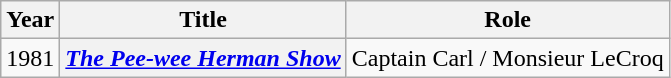<table class="wikitable sortable plainrowheaders">
<tr>
<th scope="col">Year</th>
<th scope="col">Title</th>
<th scope="col">Role</th>
</tr>
<tr>
<td>1981</td>
<th scope="row" data-sort-value="Pee-wee Herman Show, The"><em><a href='#'>The Pee-wee Herman Show</a></em></th>
<td>Captain Carl / Monsieur LeCroq</td>
</tr>
</table>
